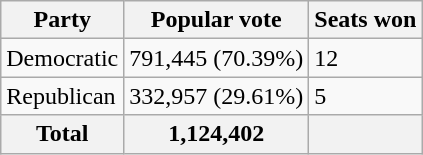<table class="wikitable">
<tr>
<th>Party</th>
<th>Popular vote</th>
<th>Seats won</th>
</tr>
<tr>
<td>Democratic</td>
<td>791,445 (70.39%)</td>
<td>12</td>
</tr>
<tr>
<td>Republican</td>
<td>332,957 (29.61%)</td>
<td>5</td>
</tr>
<tr>
<th>Total</th>
<th>1,124,402</th>
<th></th>
</tr>
</table>
